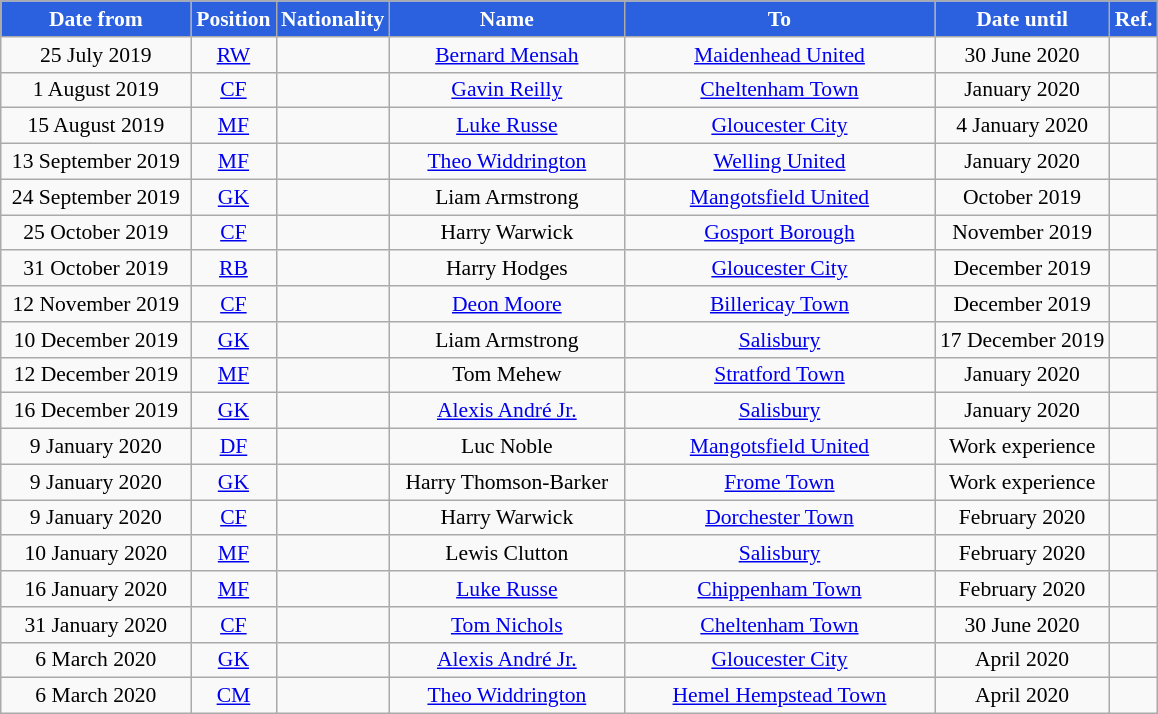<table class="wikitable"  style="text-align:center; font-size:90%; ">
<tr>
<th style="background:#2B60DE; color:#FFFFFF; width:120px;">Date from</th>
<th style="background:#2B60DE; color:#FFFFFF; width:50px;">Position</th>
<th style="background:#2B60DE; color:#FFFFFF; width:50px;">Nationality</th>
<th style="background:#2B60DE; color:#FFFFFF; width:150px;">Name</th>
<th style="background:#2B60DE; color:#FFFFFF; width:200px;">To</th>
<th style="background:#2B60DE; color:#FFFFFF; width:110px;">Date until</th>
<th style="background:#2B60DE; color:#FFFFFF; width:25px;">Ref.</th>
</tr>
<tr>
<td>25 July 2019</td>
<td><a href='#'>RW</a></td>
<td></td>
<td><a href='#'>Bernard Mensah</a></td>
<td> <a href='#'>Maidenhead United</a></td>
<td>30 June 2020</td>
<td></td>
</tr>
<tr>
<td>1 August 2019</td>
<td><a href='#'>CF</a></td>
<td></td>
<td><a href='#'>Gavin Reilly</a></td>
<td> <a href='#'>Cheltenham Town</a></td>
<td>January 2020</td>
<td></td>
</tr>
<tr>
<td>15 August 2019</td>
<td><a href='#'>MF</a></td>
<td></td>
<td><a href='#'>Luke Russe</a></td>
<td> <a href='#'>Gloucester City</a></td>
<td>4 January 2020</td>
<td></td>
</tr>
<tr>
<td>13 September 2019</td>
<td><a href='#'>MF</a></td>
<td></td>
<td><a href='#'>Theo Widdrington</a></td>
<td> <a href='#'>Welling United</a></td>
<td>January 2020</td>
<td></td>
</tr>
<tr>
<td>24 September 2019</td>
<td><a href='#'>GK</a></td>
<td></td>
<td>Liam Armstrong</td>
<td> <a href='#'>Mangotsfield United</a></td>
<td>October 2019</td>
<td></td>
</tr>
<tr>
<td>25 October 2019</td>
<td><a href='#'>CF</a></td>
<td></td>
<td>Harry Warwick</td>
<td> <a href='#'>Gosport Borough</a></td>
<td>November 2019</td>
<td></td>
</tr>
<tr>
<td>31 October 2019</td>
<td><a href='#'>RB</a></td>
<td></td>
<td>Harry Hodges</td>
<td> <a href='#'>Gloucester City</a></td>
<td>December 2019</td>
<td></td>
</tr>
<tr>
<td>12 November 2019</td>
<td><a href='#'>CF</a></td>
<td></td>
<td><a href='#'>Deon Moore</a></td>
<td> <a href='#'>Billericay Town</a></td>
<td>December 2019</td>
<td></td>
</tr>
<tr>
<td>10 December 2019</td>
<td><a href='#'>GK</a></td>
<td></td>
<td>Liam Armstrong</td>
<td> <a href='#'>Salisbury</a></td>
<td>17 December 2019</td>
<td></td>
</tr>
<tr>
<td>12 December 2019</td>
<td><a href='#'>MF</a></td>
<td></td>
<td>Tom Mehew</td>
<td> <a href='#'>Stratford Town</a></td>
<td>January 2020</td>
<td></td>
</tr>
<tr>
<td>16 December 2019</td>
<td><a href='#'>GK</a></td>
<td></td>
<td><a href='#'>Alexis André Jr.</a></td>
<td> <a href='#'>Salisbury</a></td>
<td>January 2020</td>
<td></td>
</tr>
<tr>
<td>9 January 2020</td>
<td><a href='#'>DF</a></td>
<td></td>
<td>Luc Noble</td>
<td> <a href='#'>Mangotsfield United</a></td>
<td>Work experience</td>
<td></td>
</tr>
<tr>
<td>9 January 2020</td>
<td><a href='#'>GK</a></td>
<td></td>
<td>Harry Thomson-Barker</td>
<td> <a href='#'>Frome Town</a></td>
<td>Work experience</td>
<td></td>
</tr>
<tr>
<td>9 January 2020</td>
<td><a href='#'>CF</a></td>
<td></td>
<td>Harry Warwick</td>
<td> <a href='#'>Dorchester Town</a></td>
<td>February 2020</td>
<td></td>
</tr>
<tr>
<td>10 January 2020</td>
<td><a href='#'>MF</a></td>
<td></td>
<td>Lewis Clutton</td>
<td> <a href='#'>Salisbury</a></td>
<td>February 2020</td>
<td></td>
</tr>
<tr>
<td>16 January 2020</td>
<td><a href='#'>MF</a></td>
<td></td>
<td><a href='#'>Luke Russe</a></td>
<td> <a href='#'>Chippenham Town</a></td>
<td>February 2020</td>
<td></td>
</tr>
<tr>
<td>31 January 2020</td>
<td><a href='#'>CF</a></td>
<td></td>
<td><a href='#'>Tom Nichols</a></td>
<td> <a href='#'>Cheltenham Town</a></td>
<td>30 June 2020</td>
<td></td>
</tr>
<tr>
<td>6 March 2020</td>
<td><a href='#'>GK</a></td>
<td></td>
<td><a href='#'>Alexis André Jr.</a></td>
<td> <a href='#'>Gloucester City</a></td>
<td>April 2020</td>
<td></td>
</tr>
<tr>
<td>6 March 2020</td>
<td><a href='#'>CM</a></td>
<td></td>
<td><a href='#'>Theo Widdrington</a></td>
<td> <a href='#'>Hemel Hempstead Town</a></td>
<td>April 2020</td>
<td></td>
</tr>
</table>
